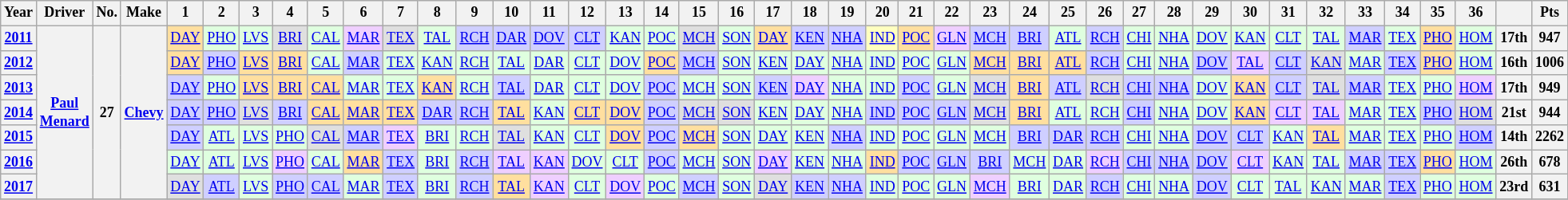<table class="wikitable" style="text-align:center; font-size:75%">
<tr>
<th>Year</th>
<th>Driver</th>
<th>No.</th>
<th>Make</th>
<th>1</th>
<th>2</th>
<th>3</th>
<th>4</th>
<th>5</th>
<th>6</th>
<th>7</th>
<th>8</th>
<th>9</th>
<th>10</th>
<th>11</th>
<th>12</th>
<th>13</th>
<th>14</th>
<th>15</th>
<th>16</th>
<th>17</th>
<th>18</th>
<th>19</th>
<th>20</th>
<th>21</th>
<th>22</th>
<th>23</th>
<th>24</th>
<th>25</th>
<th>26</th>
<th>27</th>
<th>28</th>
<th>29</th>
<th>30</th>
<th>31</th>
<th>32</th>
<th>33</th>
<th>34</th>
<th>35</th>
<th>36</th>
<th></th>
<th>Pts</th>
</tr>
<tr>
<th><a href='#'>2011</a></th>
<th rowspan=7><a href='#'>Paul Menard</a></th>
<th rowspan=7>27</th>
<th rowspan=7><a href='#'>Chevy</a></th>
<td style="background:#FFDF9F;"><a href='#'>DAY</a><br></td>
<td style="background:#DFFFDF;"><a href='#'>PHO</a><br></td>
<td style="background:#DFFFDF;"><a href='#'>LVS</a><br></td>
<td style="background:#DFDFDF;"><a href='#'>BRI</a><br></td>
<td style="background:#DFFFDF;"><a href='#'>CAL</a><br></td>
<td style="background:#EFCFFF;"><a href='#'>MAR</a><br></td>
<td style="background:#DFDFDF;"><a href='#'>TEX</a><br></td>
<td style="background:#DFFFDF;"><a href='#'>TAL</a><br></td>
<td style="background:#CFCFFF;"><a href='#'>RCH</a><br></td>
<td style="background:#CFCFFF;"><a href='#'>DAR</a><br></td>
<td style="background:#CFCFFF;"><a href='#'>DOV</a><br></td>
<td style="background:#CFCFFF;"><a href='#'>CLT</a><br></td>
<td style="background:#DFFFDF;"><a href='#'>KAN</a><br></td>
<td style="background:#DFFFDF;"><a href='#'>POC</a><br></td>
<td style="background:#DFDFDF;"><a href='#'>MCH</a><br></td>
<td style="background:#DFFFDF;"><a href='#'>SON</a><br></td>
<td style="background:#FFDF9F;"><a href='#'>DAY</a><br></td>
<td style="background:#CFCFFF;"><a href='#'>KEN</a><br></td>
<td style="background:#CFCFFF;"><a href='#'>NHA</a><br></td>
<td style="background:#FFFFBF;"><a href='#'>IND</a><br></td>
<td style="background:#FFDF9F;"><a href='#'>POC</a><br></td>
<td style="background:#EFCFFF;"><a href='#'>GLN</a><br></td>
<td style="background:#CFCFFF;"><a href='#'>MCH</a><br></td>
<td style="background:#CFCFFF;"><a href='#'>BRI</a><br></td>
<td style="background:#DFFFDF;"><a href='#'>ATL</a><br></td>
<td style="background:#CFCFFF;"><a href='#'>RCH</a><br></td>
<td style="background:#DFFFDF;"><a href='#'>CHI</a><br></td>
<td style="background:#DFFFDF;"><a href='#'>NHA</a><br></td>
<td style="background:#DFFFDF;"><a href='#'>DOV</a><br></td>
<td style="background:#DFFFDF;"><a href='#'>KAN</a><br></td>
<td style="background:#DFFFDF;"><a href='#'>CLT</a><br></td>
<td style="background:#DFFFDF;"><a href='#'>TAL</a><br></td>
<td style="background:#CFCFFF;"><a href='#'>MAR</a><br></td>
<td style="background:#DFFFDF;"><a href='#'>TEX</a><br></td>
<td style="background:#FFDF9F;"><a href='#'>PHO</a><br></td>
<td style="background:#DFFFDF;"><a href='#'>HOM</a><br></td>
<th>17th</th>
<th>947</th>
</tr>
<tr>
<th><a href='#'>2012</a></th>
<td style="background:#FFDF9F;"><a href='#'>DAY</a><br></td>
<td style="background:#CFCFFF;"><a href='#'>PHO</a><br></td>
<td style="background:#FFDF9F;"><a href='#'>LVS</a><br></td>
<td style="background:#FFDF9F;"><a href='#'>BRI</a><br></td>
<td style="background:#DFFFDF;"><a href='#'>CAL</a><br></td>
<td style="background:#CFCFFF;"><a href='#'>MAR</a><br></td>
<td style="background:#DFFFDF;"><a href='#'>TEX</a><br></td>
<td style="background:#DFFFDF;"><a href='#'>KAN</a><br></td>
<td style="background:#DFFFDF;"><a href='#'>RCH</a><br></td>
<td style="background:#DFFFDF;"><a href='#'>TAL</a><br></td>
<td style="background:#DFFFDF;"><a href='#'>DAR</a><br></td>
<td style="background:#DFFFDF;"><a href='#'>CLT</a><br></td>
<td style="background:#DFFFDF;"><a href='#'>DOV</a><br></td>
<td style="background:#FFDF9F;"><a href='#'>POC</a><br></td>
<td style="background:#CFCFFF;"><a href='#'>MCH</a><br></td>
<td style="background:#DFFFDF;"><a href='#'>SON</a><br></td>
<td style="background:#DFFFDF;"><a href='#'>KEN</a><br></td>
<td style="background:#DFFFDF;"><a href='#'>DAY</a><br></td>
<td style="background:#DFFFDF;"><a href='#'>NHA</a><br></td>
<td style="background:#DFFFDF;"><a href='#'>IND</a><br></td>
<td style="background:#DFFFDF;"><a href='#'>POC</a><br></td>
<td style="background:#DFFFDF;"><a href='#'>GLN</a><br></td>
<td style="background:#FFDF9F;"><a href='#'>MCH</a><br></td>
<td style="background:#FFDF9F;"><a href='#'>BRI</a><br></td>
<td style="background:#FFDF9F;"><a href='#'>ATL</a><br></td>
<td style="background:#CFCFFF;"><a href='#'>RCH</a><br></td>
<td style="background:#DFFFDF;"><a href='#'>CHI</a><br></td>
<td style="background:#DFFFDF;"><a href='#'>NHA</a><br></td>
<td style="background:#CFCFFF;"><a href='#'>DOV</a><br></td>
<td style="background:#EFCFFF;"><a href='#'>TAL</a><br></td>
<td style="background:#CFCFFF;"><a href='#'>CLT</a><br></td>
<td style="background:#DFDFDF;"><a href='#'>KAN</a><br></td>
<td style="background:#DFFFDF;"><a href='#'>MAR</a><br></td>
<td style="background:#CFCFFF;"><a href='#'>TEX</a><br></td>
<td style="background:#FFDF9F;"><a href='#'>PHO</a><br></td>
<td style="background:#DFFFDF;"><a href='#'>HOM</a><br></td>
<th>16th</th>
<th>1006</th>
</tr>
<tr>
<th><a href='#'>2013</a></th>
<td style="background:#CFCFFF;"><a href='#'>DAY</a><br></td>
<td style="background:#DFFFDF;"><a href='#'>PHO</a><br></td>
<td style="background:#FFDF9F;"><a href='#'>LVS</a><br></td>
<td style="background:#FFDF9F;"><a href='#'>BRI</a><br></td>
<td style="background:#FFDF9F;"><a href='#'>CAL</a><br></td>
<td style="background:#DFFFDF;"><a href='#'>MAR</a><br></td>
<td style="background:#DFFFDF;"><a href='#'>TEX</a><br></td>
<td style="background:#FFDF9F;"><a href='#'>KAN</a><br></td>
<td style="background:#DFFFDF;"><a href='#'>RCH</a><br></td>
<td style="background:#CFCFFF;"><a href='#'>TAL</a><br></td>
<td style="background:#DFFFDF;"><a href='#'>DAR</a><br></td>
<td style="background:#DFFFDF;"><a href='#'>CLT</a><br></td>
<td style="background:#DFFFDF;"><a href='#'>DOV</a><br></td>
<td style="background:#CFCFFF;"><a href='#'>POC</a><br></td>
<td style="background:#DFFFDF;"><a href='#'>MCH</a><br></td>
<td style="background:#DFFFDF;"><a href='#'>SON</a><br></td>
<td style="background:#CFCFFF;"><a href='#'>KEN</a><br></td>
<td style="background:#EFCFFF;"><a href='#'>DAY</a><br></td>
<td style="background:#DFFFDF;"><a href='#'>NHA</a><br></td>
<td style="background:#DFFFDF;"><a href='#'>IND</a><br></td>
<td style="background:#CFCFFF;"><a href='#'>POC</a><br></td>
<td style="background:#DFFFDF;"><a href='#'>GLN</a><br></td>
<td style="background:#DFDFDF;"><a href='#'>MCH</a><br></td>
<td style="background:#FFDF9F;"><a href='#'>BRI</a><br></td>
<td style="background:#CFCFFF;"><a href='#'>ATL</a><br></td>
<td style="background:#DFDFDF;"><a href='#'>RCH</a><br></td>
<td style="background:#CFCFFF;"><a href='#'>CHI</a><br></td>
<td style="background:#CFCFFF;"><a href='#'>NHA</a><br></td>
<td style="background:#DFFFDF;"><a href='#'>DOV</a><br></td>
<td style="background:#FFDF9F;"><a href='#'>KAN</a><br></td>
<td style="background:#CFCFFF;"><a href='#'>CLT</a><br></td>
<td style="background:#DFDFDF;"><a href='#'>TAL</a><br></td>
<td style="background:#CFCFFF;"><a href='#'>MAR</a><br></td>
<td style="background:#DFFFDF;"><a href='#'>TEX</a><br></td>
<td style="background:#DFFFDF;"><a href='#'>PHO</a><br></td>
<td style="background:#EFCFFF;"><a href='#'>HOM</a><br></td>
<th>17th</th>
<th>949</th>
</tr>
<tr>
<th><a href='#'>2014</a></th>
<td style="background:#CFCFFF;"><a href='#'>DAY</a><br></td>
<td style="background:#CFCFFF;"><a href='#'>PHO</a><br></td>
<td style="background:#DFDFDF;"><a href='#'>LVS</a><br></td>
<td style="background:#CFCFFF;"><a href='#'>BRI</a><br></td>
<td style="background:#FFDF9F;"><a href='#'>CAL</a><br></td>
<td style="background:#FFDF9F;"><a href='#'>MAR</a><br></td>
<td style="background:#FFDF9F;"><a href='#'>TEX</a><br></td>
<td style="background:#CFCFFF;"><a href='#'>DAR</a><br></td>
<td style="background:#CFCFFF;"><a href='#'>RCH</a><br></td>
<td style="background:#FFDF9F;"><a href='#'>TAL</a><br></td>
<td style="background:#DFFFDF;"><a href='#'>KAN</a><br></td>
<td style="background:#FFDF9F;"><a href='#'>CLT</a><br></td>
<td style="background:#FFDF9F;"><a href='#'>DOV</a><br></td>
<td style="background:#CFCFFF;"><a href='#'>POC</a><br></td>
<td style="background:#DFDFDF;"><a href='#'>MCH</a><br></td>
<td style="background:#DFDFDF;"><a href='#'>SON</a><br></td>
<td style="background:#DFFFDF;"><a href='#'>KEN</a><br></td>
<td style="background:#DFFFDF;"><a href='#'>DAY</a><br></td>
<td style="background:#DFFFDF;"><a href='#'>NHA</a><br></td>
<td style="background:#CFCFFF;"><a href='#'>IND</a><br></td>
<td style="background:#CFCFFF;"><a href='#'>POC</a><br></td>
<td style="background:#CFCFFF;"><a href='#'>GLN</a><br></td>
<td style="background:#DFDFDF;"><a href='#'>MCH</a><br></td>
<td style="background:#FFDF9F;"><a href='#'>BRI</a><br></td>
<td style="background:#DFFFDF;"><a href='#'>ATL</a><br></td>
<td style="background:#DFFFDF;"><a href='#'>RCH</a><br></td>
<td style="background:#CFCFFF;"><a href='#'>CHI</a><br></td>
<td style="background:#DFFFDF;"><a href='#'>NHA</a><br></td>
<td style="background:#DFFFDF;"><a href='#'>DOV</a><br></td>
<td style="background:#FFDF9F;"><a href='#'>KAN</a><br></td>
<td style="background:#EFCFFF;"><a href='#'>CLT</a><br></td>
<td style="background:#EFCFFF;"><a href='#'>TAL</a><br></td>
<td style="background:#DFFFDF;"><a href='#'>MAR</a><br></td>
<td style="background:#DFFFDF;"><a href='#'>TEX</a><br></td>
<td style="background:#CFCFFF;"><a href='#'>PHO</a><br></td>
<td style="background:#DFDFDF;"><a href='#'>HOM</a><br></td>
<th>21st</th>
<th>944</th>
</tr>
<tr>
<th><a href='#'>2015</a></th>
<td style="background:#CFCFFF;"><a href='#'>DAY</a><br></td>
<td style="background:#DFFFDF;"><a href='#'>ATL</a><br></td>
<td style="background:#DFFFDF;"><a href='#'>LVS</a><br></td>
<td style="background:#DFFFDF;"><a href='#'>PHO</a><br></td>
<td style="background:#DFDFDF;"><a href='#'>CAL</a><br></td>
<td style="background:#CFCFFF;"><a href='#'>MAR</a><br></td>
<td style="background:#EFCFFF;"><a href='#'>TEX</a><br></td>
<td style="background:#DFFFDF;"><a href='#'>BRI</a><br></td>
<td style="background:#DFFFDF;"><a href='#'>RCH</a><br></td>
<td style="background:#DFDFDF;"><a href='#'>TAL</a><br></td>
<td style="background:#DFFFDF;"><a href='#'>KAN</a><br></td>
<td style="background:#DFFFDF;"><a href='#'>CLT</a><br></td>
<td style="background:#FFDF9F;"><a href='#'>DOV</a><br></td>
<td style="background:#CFCFFF;"><a href='#'>POC</a><br></td>
<td style="background:#FFDF9F;"><a href='#'>MCH</a><br></td>
<td style="background:#DFFFDF;"><a href='#'>SON</a><br></td>
<td style="background:#DFFFDF;"><a href='#'>DAY</a><br></td>
<td style="background:#DFFFDF;"><a href='#'>KEN</a><br></td>
<td style="background:#CFCFFF;"><a href='#'>NHA</a><br></td>
<td style="background:#DFFFDF;"><a href='#'>IND</a><br></td>
<td style="background:#DFFFDF;"><a href='#'>POC</a><br></td>
<td style="background:#DFFFDF;"><a href='#'>GLN</a><br></td>
<td style="background:#DFFFDF;"><a href='#'>MCH</a><br></td>
<td style="background:#CFCFFF;"><a href='#'>BRI</a><br></td>
<td style="background:#CFCFFF;"><a href='#'>DAR</a><br></td>
<td style="background:#CFCFFF;"><a href='#'>RCH</a><br></td>
<td style="background:#DFFFDF;"><a href='#'>CHI</a><br></td>
<td style="background:#DFFFDF;"><a href='#'>NHA</a><br></td>
<td style="background:#CFCFFF;"><a href='#'>DOV</a><br></td>
<td style="background:#CFCFFF;"><a href='#'>CLT</a><br></td>
<td style="background:#DFFFDF;"><a href='#'>KAN</a><br></td>
<td style="background:#FFDF9F;"><a href='#'>TAL</a><br></td>
<td style="background:#DFFFDF;"><a href='#'>MAR</a><br></td>
<td style="background:#DFFFDF;"><a href='#'>TEX</a><br></td>
<td style="background:#DFFFDF;"><a href='#'>PHO</a><br></td>
<td style="background:#CFCFFF;"><a href='#'>HOM</a><br></td>
<th>14th</th>
<th>2262</th>
</tr>
<tr>
<th><a href='#'>2016</a></th>
<td style="background:#DFFFDF;"><a href='#'>DAY</a><br></td>
<td style="background:#DFFFDF;"><a href='#'>ATL</a><br></td>
<td style="background:#DFFFDF;"><a href='#'>LVS</a><br></td>
<td style="background:#EFCFFF;"><a href='#'>PHO</a><br></td>
<td style="background:#DFFFDF;"><a href='#'>CAL</a><br></td>
<td style="background:#FFDF9F;"><a href='#'>MAR</a><br></td>
<td style="background:#CFCFFF;"><a href='#'>TEX</a><br></td>
<td style="background:#DFFFDF;"><a href='#'>BRI</a><br></td>
<td style="background:#CFCFFF;"><a href='#'>RCH</a><br></td>
<td style="background:#EFCFFF;"><a href='#'>TAL</a><br></td>
<td style="background:#EFCFFF;"><a href='#'>KAN</a><br></td>
<td style="background:#DFFFDF;"><a href='#'>DOV</a><br></td>
<td style="background:#DFFFDF;"><a href='#'>CLT</a><br></td>
<td style="background:#CFCFFF;"><a href='#'>POC</a><br></td>
<td style="background:#DFFFDF;"><a href='#'>MCH</a><br></td>
<td style="background:#DFFFDF;"><a href='#'>SON</a><br></td>
<td style="background:#EFCFFF;"><a href='#'>DAY</a><br></td>
<td style="background:#DFFFDF;"><a href='#'>KEN</a><br></td>
<td style="background:#DFFFDF;"><a href='#'>NHA</a><br></td>
<td style="background:#FFDF9F;"><a href='#'>IND</a><br></td>
<td style="background:#CFCFFF;"><a href='#'>POC</a><br></td>
<td style="background:#CFCFFF;"><a href='#'>GLN</a><br></td>
<td style="background:#CFCFFF;"><a href='#'>BRI</a><br></td>
<td style="background:#DFFFDF;"><a href='#'>MCH</a><br></td>
<td style="background:#DFFFDF;"><a href='#'>DAR</a><br></td>
<td style="background:#EFCFFF;"><a href='#'>RCH</a><br></td>
<td style="background:#CFCFFF;"><a href='#'>CHI</a><br></td>
<td style="background:#CFCFFF;"><a href='#'>NHA</a><br></td>
<td style="background:#CFCFFF;"><a href='#'>DOV</a><br></td>
<td style="background:#EFCFFF;"><a href='#'>CLT</a><br></td>
<td style="background:#DFFFDF;"><a href='#'>KAN</a><br></td>
<td style="background:#DFFFDF;"><a href='#'>TAL</a><br></td>
<td style="background:#CFCFFF;"><a href='#'>MAR</a><br></td>
<td style="background:#CFCFFF;"><a href='#'>TEX</a><br></td>
<td style="background:#FFDF9F;"><a href='#'>PHO</a><br></td>
<td style="background:#DFFFDF;"><a href='#'>HOM</a><br></td>
<th>26th</th>
<th>678</th>
</tr>
<tr>
<th><a href='#'>2017</a></th>
<td style="background:#DFDFDF;"><a href='#'>DAY</a><br></td>
<td style="background:#CFCFFF;"><a href='#'>ATL</a><br></td>
<td style="background:#DFFFDF;"><a href='#'>LVS</a><br></td>
<td style="background:#CFCFFF;"><a href='#'>PHO</a><br></td>
<td style="background:#CFCFFF;"><a href='#'>CAL</a><br></td>
<td style="background:#DFFFDF;"><a href='#'>MAR</a><br></td>
<td style="background:#CFCFFF;"><a href='#'>TEX</a><br></td>
<td style="background:#DFFFDF;"><a href='#'>BRI</a><br></td>
<td style="background:#CFCFFF;"><a href='#'>RCH</a><br></td>
<td style="background:#FFDF9F;"><a href='#'>TAL</a><br></td>
<td style="background:#EFCFFF;"><a href='#'>KAN</a><br></td>
<td style="background:#DFFFDF;"><a href='#'>CLT</a><br></td>
<td style="background:#EFCFFF;"><a href='#'>DOV</a><br></td>
<td style="background:#DFFFDF;"><a href='#'>POC</a><br></td>
<td style="background:#CFCFFF;"><a href='#'>MCH</a><br></td>
<td style="background:#DFFFDF;"><a href='#'>SON</a><br></td>
<td style="background:#DFDFDF;"><a href='#'>DAY</a><br></td>
<td style="background:#CFCFFF;"><a href='#'>KEN</a><br></td>
<td style="background:#CFCFFF;"><a href='#'>NHA</a><br></td>
<td style="background:#DFFFDF;"><a href='#'>IND</a><br></td>
<td style="background:#DFFFDF;"><a href='#'>POC</a><br></td>
<td style="background:#DFFFDF;"><a href='#'>GLN</a><br></td>
<td style="background:#EFCFFF;"><a href='#'>MCH</a><br></td>
<td style="background:#DFFFDF;"><a href='#'>BRI</a><br></td>
<td style="background:#DFFFDF;"><a href='#'>DAR</a><br></td>
<td style="background:#CFCFFF;"><a href='#'>RCH</a><br></td>
<td style="background:#DFFFDF;"><a href='#'>CHI</a><br></td>
<td style="background:#DFFFDF;"><a href='#'>NHA</a><br></td>
<td style="background:#CFCFFF;"><a href='#'>DOV</a><br></td>
<td style="background:#DFFFDF;"><a href='#'>CLT</a><br></td>
<td style="background:#DFFFDF;"><a href='#'>TAL</a><br></td>
<td style="background:#DFFFDF;"><a href='#'>KAN</a><br></td>
<td style="background:#DFFFDF;"><a href='#'>MAR</a><br></td>
<td style="background:#CFCFFF;"><a href='#'>TEX</a><br></td>
<td style="background:#DFFFDF;"><a href='#'>PHO</a><br></td>
<td style="background:#DFFFDF;"><a href='#'>HOM</a><br></td>
<th>23rd</th>
<th>631</th>
</tr>
<tr>
</tr>
</table>
